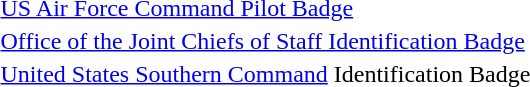<table>
<tr>
<td></td>
<td><a href='#'>US Air Force Command Pilot Badge</a></td>
</tr>
<tr>
<td></td>
<td><a href='#'>Office of the Joint Chiefs of Staff Identification Badge</a></td>
</tr>
<tr>
<td></td>
<td><a href='#'>United States Southern Command</a> Identification Badge</td>
</tr>
</table>
